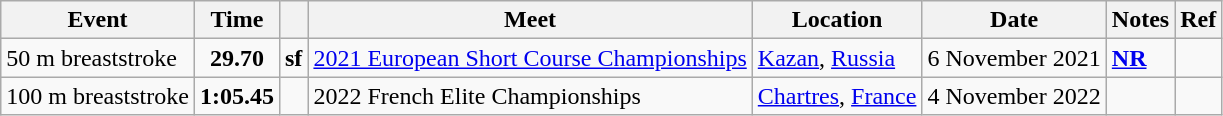<table class="wikitable">
<tr>
<th>Event</th>
<th>Time</th>
<th></th>
<th>Meet</th>
<th>Location</th>
<th>Date</th>
<th>Notes</th>
<th>Ref</th>
</tr>
<tr>
<td>50 m breaststroke</td>
<td style="text-align:center;"><strong>29.70</strong></td>
<td><strong>sf</strong></td>
<td><a href='#'>2021 European Short Course Championships</a></td>
<td><a href='#'>Kazan</a>, <a href='#'>Russia</a></td>
<td>6 November 2021</td>
<td><strong><a href='#'>NR</a></strong></td>
<td style="text-align:center;"></td>
</tr>
<tr>
<td>100 m breaststroke</td>
<td style="text-align:center;"><strong>1:05.45</strong></td>
<td></td>
<td>2022 French Elite Championships</td>
<td><a href='#'>Chartres</a>, <a href='#'>France</a></td>
<td>4 November 2022</td>
<td></td>
<td style="text-align:center;"></td>
</tr>
</table>
